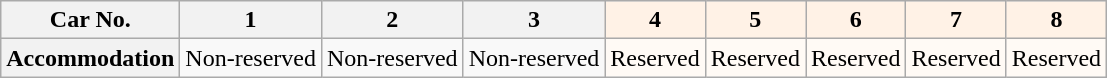<table class="wikitable">
<tr>
<th>Car No.</th>
<th>1</th>
<th>2</th>
<th>3</th>
<th style="background: #FFF2E6">4</th>
<th style="background: #FFF2E6">5</th>
<th style="background: #FFF2E6">6</th>
<th style="background: #FFF2E6">7</th>
<th style="background: #FFF2E6">8</th>
</tr>
<tr>
<th>Accommodation</th>
<td>Non-reserved</td>
<td>Non-reserved</td>
<td>Non-reserved</td>
<td style="background: #FFFAF5">Reserved</td>
<td style="background: #FFFAF5">Reserved</td>
<td style="background: #FFFAF5">Reserved</td>
<td style="background: #FFFAF5">Reserved</td>
<td style="background: #FFFAF5">Reserved</td>
</tr>
</table>
